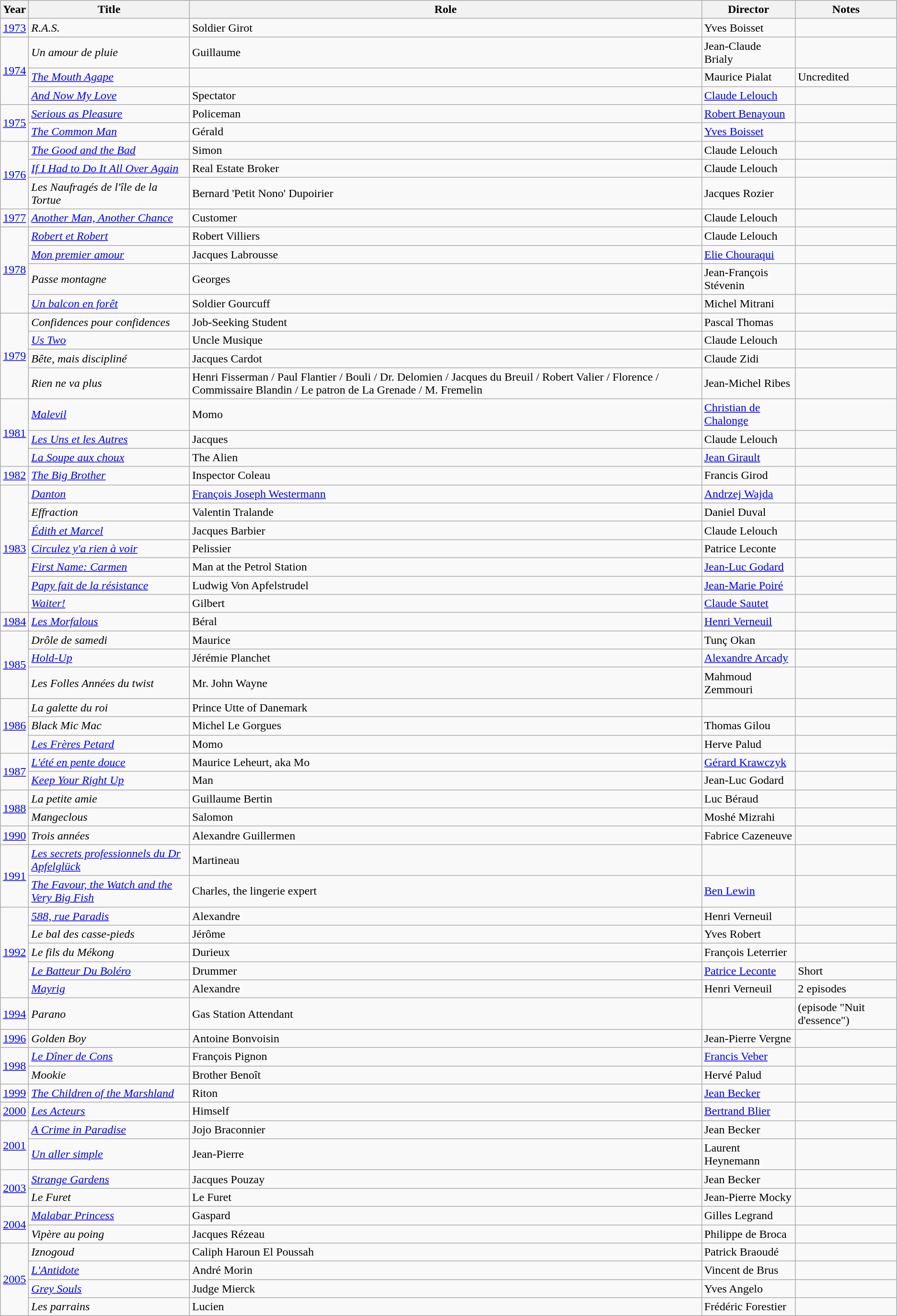<table class="wikitable sortable">
<tr>
<th>Year</th>
<th>Title</th>
<th>Role</th>
<th>Director</th>
<th>Notes</th>
</tr>
<tr>
<td><a href='#'>1973</a></td>
<td><em>R.A.S.</em></td>
<td>Soldier Girot</td>
<td>Yves Boisset</td>
<td></td>
</tr>
<tr>
<td rowspan=3><a href='#'>1974</a></td>
<td><em>Un amour de pluie</em></td>
<td>Guillaume</td>
<td>Jean-Claude Brialy</td>
<td></td>
</tr>
<tr>
<td><em><a href='#'>The Mouth Agape</a></em></td>
<td></td>
<td>Maurice Pialat</td>
<td>Uncredited</td>
</tr>
<tr>
<td><em><a href='#'>And Now My Love</a></em></td>
<td>Spectator</td>
<td><a href='#'>Claude Lelouch</a></td>
<td></td>
</tr>
<tr>
<td rowspan=2><a href='#'>1975</a></td>
<td><em><a href='#'>Serious as Pleasure</a></em></td>
<td>Policeman</td>
<td><a href='#'>Robert Benayoun</a></td>
<td></td>
</tr>
<tr>
<td><em><a href='#'>The Common Man</a></em></td>
<td>Gérald</td>
<td><a href='#'>Yves Boisset</a></td>
<td></td>
</tr>
<tr>
<td rowspan=3><a href='#'>1976</a></td>
<td><em><a href='#'>The Good and the Bad</a></em></td>
<td>Simon</td>
<td>Claude Lelouch</td>
<td></td>
</tr>
<tr>
<td><em><a href='#'>If I Had to Do It All Over Again</a></em></td>
<td>Real Estate Broker</td>
<td>Claude Lelouch</td>
<td></td>
</tr>
<tr>
<td><em>Les Naufragés de l'île de la Tortue</em></td>
<td>Bernard 'Petit Nono' Dupoirier</td>
<td>Jacques Rozier</td>
<td></td>
</tr>
<tr>
<td><a href='#'>1977</a></td>
<td><em><a href='#'>Another Man, Another Chance</a></em></td>
<td>Customer</td>
<td>Claude Lelouch</td>
<td></td>
</tr>
<tr>
<td rowspan=4><a href='#'>1978</a></td>
<td><em><a href='#'>Robert et Robert</a></em></td>
<td>Robert Villiers</td>
<td>Claude Lelouch</td>
<td></td>
</tr>
<tr>
<td><em><a href='#'>Mon premier amour</a></em></td>
<td>Jacques Labrousse</td>
<td><a href='#'>Elie Chouraqui</a></td>
<td></td>
</tr>
<tr>
<td><em>Passe montagne</em></td>
<td>Georges</td>
<td>Jean-François Stévenin</td>
<td></td>
</tr>
<tr>
<td><em><a href='#'>Un balcon en forêt</a></em></td>
<td>Soldier Gourcuff</td>
<td>Michel Mitrani</td>
<td></td>
</tr>
<tr>
<td rowspan=4><a href='#'>1979</a></td>
<td><em>Confidences pour confidences</em></td>
<td>Job-Seeking Student</td>
<td>Pascal Thomas</td>
<td></td>
</tr>
<tr>
<td><em><a href='#'>Us Two</a></em></td>
<td>Uncle Musique</td>
<td>Claude Lelouch</td>
<td></td>
</tr>
<tr>
<td><em>Bête, mais discipliné</em></td>
<td>Jacques Cardot</td>
<td>Claude Zidi</td>
<td></td>
</tr>
<tr>
<td><em>Rien ne va plus</em></td>
<td>Henri Fisserman / Paul Flantier / Bouli / Dr. Delomien / Jacques du Breuil / Robert Valier / Florence / Commissaire Blandin / Le patron de La Grenade / M. Fremelin</td>
<td>Jean-Michel Ribes</td>
<td></td>
</tr>
<tr>
<td rowspan=3><a href='#'>1981</a></td>
<td><em><a href='#'>Malevil</a></em></td>
<td>Momo</td>
<td><a href='#'>Christian de Chalonge</a></td>
<td></td>
</tr>
<tr>
<td><em><a href='#'>Les Uns et les Autres</a></em></td>
<td>Jacques</td>
<td>Claude Lelouch</td>
<td></td>
</tr>
<tr>
<td><em><a href='#'>La Soupe aux choux</a></em></td>
<td>The Alien</td>
<td><a href='#'>Jean Girault</a></td>
<td></td>
</tr>
<tr>
<td><a href='#'>1982</a></td>
<td><em><a href='#'>The Big Brother</a></em></td>
<td>Inspector Coleau</td>
<td>Francis Girod</td>
<td></td>
</tr>
<tr>
<td rowspan=7><a href='#'>1983</a></td>
<td><em><a href='#'>Danton</a></em></td>
<td><a href='#'>François Joseph Westermann</a></td>
<td><a href='#'>Andrzej Wajda</a></td>
<td></td>
</tr>
<tr>
<td><em>Effraction</em></td>
<td>Valentin Tralande</td>
<td>Daniel Duval</td>
<td></td>
</tr>
<tr>
<td><em><a href='#'>Édith et Marcel</a></em></td>
<td>Jacques Barbier</td>
<td>Claude Lelouch</td>
<td></td>
</tr>
<tr>
<td><em><a href='#'>Circulez y'a rien à voir</a></em></td>
<td>Pelissier</td>
<td>Patrice Leconte</td>
<td></td>
</tr>
<tr>
<td><em><a href='#'>First Name: Carmen</a></em></td>
<td>Man at the Petrol Station</td>
<td><a href='#'>Jean-Luc Godard</a></td>
<td></td>
</tr>
<tr>
<td><em><a href='#'>Papy fait de la résistance</a></em></td>
<td>Ludwig Von Apfelstrudel</td>
<td><a href='#'>Jean-Marie Poiré</a></td>
<td></td>
</tr>
<tr>
<td><em><a href='#'>Waiter!</a></em></td>
<td>Gilbert</td>
<td><a href='#'>Claude Sautet</a></td>
<td></td>
</tr>
<tr>
<td><a href='#'>1984</a></td>
<td><em><a href='#'>Les Morfalous</a></em></td>
<td>Béral</td>
<td><a href='#'>Henri Verneuil</a></td>
<td></td>
</tr>
<tr>
<td rowspan=3><a href='#'>1985</a></td>
<td><em>Drôle de samedi</em></td>
<td>Maurice</td>
<td>Tunç Okan</td>
<td></td>
</tr>
<tr>
<td><em><a href='#'>Hold-Up</a></em></td>
<td>Jérémie Planchet</td>
<td><a href='#'>Alexandre Arcady</a></td>
<td></td>
</tr>
<tr>
<td><em>Les Folles Années du twist</em></td>
<td>Mr. John Wayne</td>
<td>Mahmoud Zemmouri</td>
<td></td>
</tr>
<tr>
<td rowspan=3><a href='#'>1986</a></td>
<td><em>La galette du roi</em></td>
<td>Prince Utte of Danemark</td>
<td></td>
<td></td>
</tr>
<tr>
<td><em>Black Mic Mac</em></td>
<td>Michel Le Gorgues</td>
<td>Thomas Gilou</td>
<td></td>
</tr>
<tr>
<td><em><a href='#'>Les Frères Petard</a></em></td>
<td>Momo</td>
<td>Herve Palud</td>
<td></td>
</tr>
<tr>
<td rowspan=2><a href='#'>1987</a></td>
<td><em><a href='#'>L'été en pente douce</a></em></td>
<td>Maurice Leheurt, aka Mo</td>
<td><a href='#'>Gérard Krawczyk</a></td>
<td></td>
</tr>
<tr>
<td><em><a href='#'>Keep Your Right Up</a></em></td>
<td>Man</td>
<td>Jean-Luc Godard</td>
<td></td>
</tr>
<tr>
<td rowspan=2><a href='#'>1988</a></td>
<td><em>La petite amie</em></td>
<td>Guillaume Bertin</td>
<td>Luc Béraud</td>
<td></td>
</tr>
<tr>
<td><em>Mangeclous</em></td>
<td>Salomon</td>
<td>Moshé Mizrahi</td>
<td></td>
</tr>
<tr>
<td><a href='#'>1990</a></td>
<td><em>Trois années</em></td>
<td>Alexandre Guillermen</td>
<td>Fabrice Cazeneuve</td>
<td></td>
</tr>
<tr>
<td rowspan=2><a href='#'>1991</a></td>
<td><em><a href='#'>Les secrets professionnels du Dr Apfelglück</a></em></td>
<td>Martineau</td>
<td></td>
<td></td>
</tr>
<tr>
<td><em><a href='#'>The Favour, the Watch and the Very Big Fish</a></em></td>
<td>Charles, the lingerie expert</td>
<td><a href='#'>Ben Lewin</a></td>
<td></td>
</tr>
<tr>
<td rowspan=5><a href='#'>1992</a></td>
<td><em><a href='#'>588, rue Paradis</a></em></td>
<td>Alexandre</td>
<td>Henri Verneuil</td>
<td></td>
</tr>
<tr>
<td><em>Le bal des casse-pieds</em></td>
<td>Jérôme</td>
<td>Yves Robert</td>
<td></td>
</tr>
<tr>
<td><em>Le fils du Mékong</em></td>
<td>Durieux</td>
<td>François Leterrier</td>
<td></td>
</tr>
<tr>
<td><em><a href='#'>Le Batteur Du Boléro</a></em></td>
<td>Drummer</td>
<td><a href='#'>Patrice Leconte</a></td>
<td>Short</td>
</tr>
<tr>
<td><em><a href='#'>Mayrig</a></em></td>
<td>Alexandre</td>
<td>Henri Verneuil</td>
<td>2 episodes</td>
</tr>
<tr>
<td><a href='#'>1994</a></td>
<td><em>Parano</em></td>
<td>Gas Station Attendant</td>
<td></td>
<td>(episode "Nuit d'essence")</td>
</tr>
<tr>
<td><a href='#'>1996</a></td>
<td><em>Golden Boy</em></td>
<td>Antoine Bonvoisin</td>
<td>Jean-Pierre Vergne</td>
<td></td>
</tr>
<tr>
<td rowspan=2><a href='#'>1998</a></td>
<td><em><a href='#'>Le Dîner de Cons</a></em></td>
<td>François Pignon</td>
<td><a href='#'>Francis Veber</a></td>
<td></td>
</tr>
<tr>
<td><em>Mookie</em></td>
<td>Brother Benoît</td>
<td>Hervé Palud</td>
<td></td>
</tr>
<tr>
<td><a href='#'>1999</a></td>
<td><em><a href='#'>The Children of the Marshland</a></em></td>
<td>Riton</td>
<td><a href='#'>Jean Becker</a></td>
<td></td>
</tr>
<tr>
<td><a href='#'>2000</a></td>
<td><em><a href='#'>Les Acteurs</a></em></td>
<td>Himself</td>
<td><a href='#'>Bertrand Blier</a></td>
<td></td>
</tr>
<tr>
<td rowspan=2><a href='#'>2001</a></td>
<td><em><a href='#'>A Crime in Paradise</a></em></td>
<td>Jojo Braconnier</td>
<td>Jean Becker</td>
<td></td>
</tr>
<tr>
<td><em><a href='#'>Un aller simple</a></em></td>
<td>Jean-Pierre</td>
<td>Laurent Heynemann</td>
<td></td>
</tr>
<tr>
<td rowspan=2><a href='#'>2003</a></td>
<td><em><a href='#'>Strange Gardens</a></em></td>
<td>Jacques Pouzay</td>
<td>Jean Becker</td>
<td></td>
</tr>
<tr>
<td><em>Le Furet</em></td>
<td>Le Furet</td>
<td>Jean-Pierre Mocky</td>
<td></td>
</tr>
<tr>
<td rowspan=2><a href='#'>2004</a></td>
<td><em><a href='#'>Malabar Princess</a></em></td>
<td>Gaspard</td>
<td>Gilles Legrand</td>
<td></td>
</tr>
<tr>
<td><em>Vipère au poing</em></td>
<td>Jacques Rézeau</td>
<td>Philippe de Broca</td>
<td></td>
</tr>
<tr>
<td rowspan=4><a href='#'>2005</a></td>
<td><em>Iznogoud</em></td>
<td>Caliph Haroun El Poussah</td>
<td>Patrick Braoudé</td>
<td></td>
</tr>
<tr>
<td><em><a href='#'>L'Antidote</a></em></td>
<td>André Morin</td>
<td>Vincent de Brus</td>
<td></td>
</tr>
<tr>
<td><em><a href='#'>Grey Souls</a></em></td>
<td>Judge Mierck</td>
<td>Yves Angelo</td>
<td></td>
</tr>
<tr>
<td><em>Les parrains</em></td>
<td>Lucien</td>
<td>Frédéric Forestier</td>
<td></td>
</tr>
</table>
